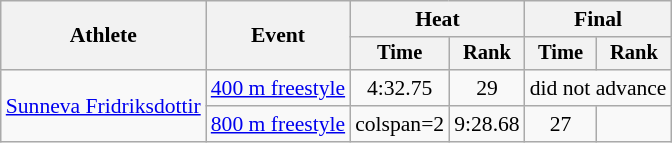<table class=wikitable style="font-size:90%">
<tr>
<th rowspan=2>Athlete</th>
<th rowspan=2>Event</th>
<th colspan="2">Heat</th>
<th colspan="2">Final</th>
</tr>
<tr style="font-size:95%">
<th>Time</th>
<th>Rank</th>
<th>Time</th>
<th>Rank</th>
</tr>
<tr align=center>
<td align=left rowspan=2><a href='#'>Sunneva Fridriksdottir</a></td>
<td align=left><a href='#'>400 m freestyle</a></td>
<td>4:32.75</td>
<td>29</td>
<td colspan=2>did not advance</td>
</tr>
<tr align=center>
<td align=left><a href='#'>800 m freestyle</a></td>
<td>colspan=2 </td>
<td>9:28.68</td>
<td>27</td>
</tr>
</table>
